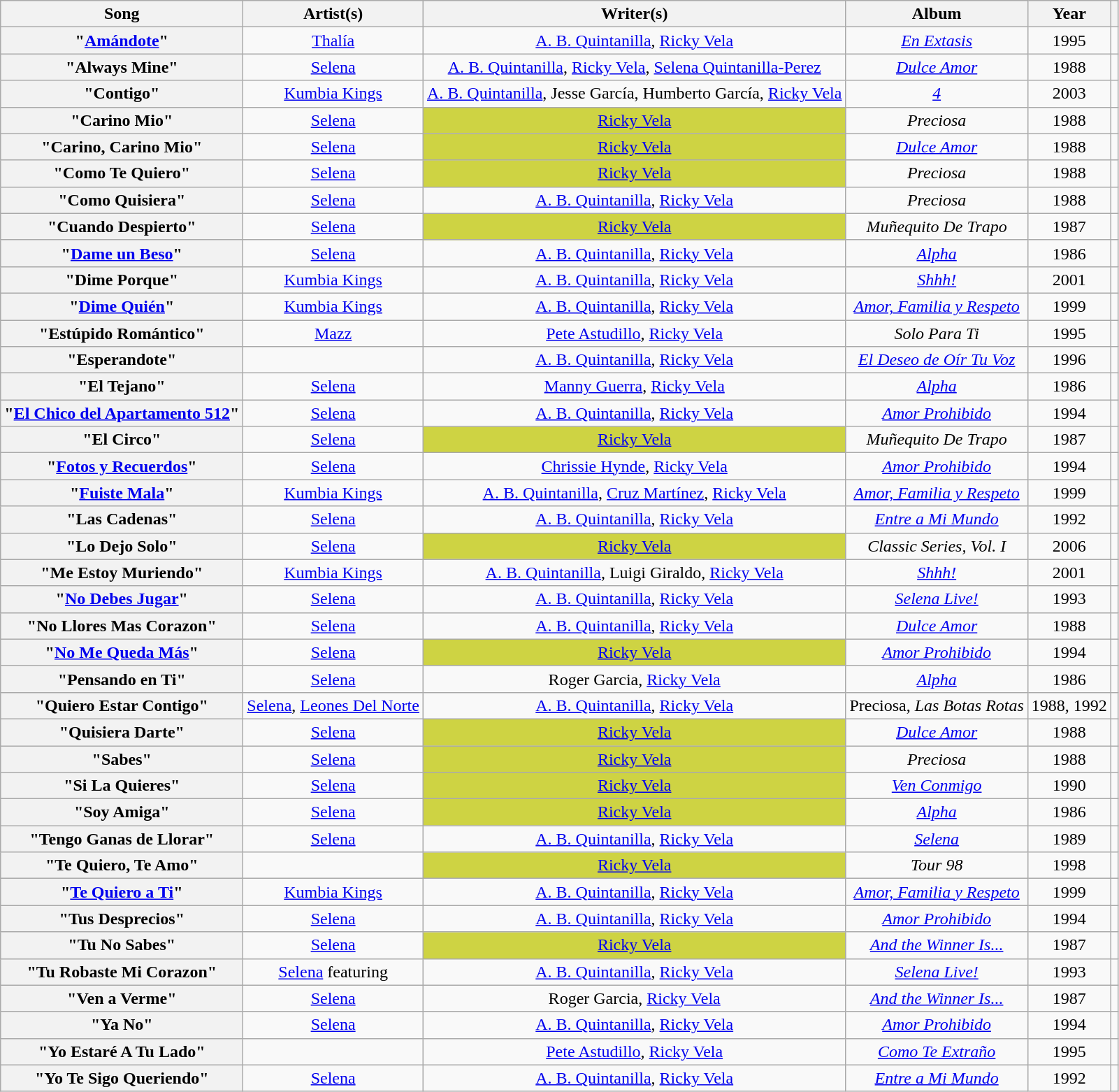<table class="wikitable sortable plainrowheaders" style="text-align:center;">
<tr>
<th scope="col">Song</th>
<th scope="col">Artist(s)</th>
<th scope="col" class="unsortable">Writer(s)</th>
<th scope="col" data-sort-type="text">Album</th>
<th scope="col">Year</th>
<th scope="col" class="unsortable"></th>
</tr>
<tr>
<th scope="row"> "<a href='#'>Amándote</a>"</th>
<td><a href='#'>Thalía</a></td>
<td><a href='#'>A. B. Quintanilla</a>, <a href='#'>Ricky Vela</a></td>
<td><em><a href='#'>En Extasis</a></em></td>
<td>1995</td>
<td></td>
</tr>
<tr>
<th scope="row"> "Always Mine"</th>
<td><a href='#'>Selena</a></td>
<td><a href='#'>A. B. Quintanilla</a>, <a href='#'>Ricky Vela</a>, <a href='#'>Selena Quintanilla-Perez</a></td>
<td><em><a href='#'>Dulce Amor</a></em></td>
<td>1988</td>
<td></td>
</tr>
<tr>
<th scope="row"> "Contigo"</th>
<td><a href='#'>Kumbia Kings</a></td>
<td><a href='#'>A. B. Quintanilla</a>, Jesse García, Humberto García, <a href='#'>Ricky Vela</a></td>
<td><em><a href='#'>4</a></em></td>
<td>2003</td>
<td></td>
</tr>
<tr>
<th scope="row"> "Carino Mio"</th>
<td><a href='#'>Selena</a></td>
<td style="background-color:#ced343"><a href='#'>Ricky Vela</a> </td>
<td><em>Preciosa</em></td>
<td>1988</td>
<td></td>
</tr>
<tr>
<th scope="row"> "Carino, Carino Mio"</th>
<td><a href='#'>Selena</a></td>
<td style="background-color:#ced343"><a href='#'>Ricky Vela</a> </td>
<td><em><a href='#'>Dulce Amor</a></em></td>
<td>1988</td>
<td></td>
</tr>
<tr>
<th scope="row"> "Como Te Quiero"</th>
<td><a href='#'>Selena</a></td>
<td style="background-color:#ced343"><a href='#'>Ricky Vela</a> </td>
<td><em>Preciosa</em></td>
<td>1988</td>
<td></td>
</tr>
<tr>
<th scope="row"> "Como Quisiera"</th>
<td><a href='#'>Selena</a></td>
<td><a href='#'>A. B. Quintanilla</a>, <a href='#'>Ricky Vela</a></td>
<td><em>Preciosa</em></td>
<td>1988</td>
<td></td>
</tr>
<tr>
<th scope="row"> "Cuando Despierto"</th>
<td><a href='#'>Selena</a></td>
<td style="background-color:#ced343"><a href='#'>Ricky Vela</a> </td>
<td><em>Muñequito De Trapo</em></td>
<td>1987</td>
<td></td>
</tr>
<tr>
<th scope="row"> "<a href='#'>Dame un Beso</a>"</th>
<td><a href='#'>Selena</a></td>
<td><a href='#'>A. B. Quintanilla</a>, <a href='#'>Ricky Vela</a></td>
<td><em><a href='#'>Alpha</a></em></td>
<td>1986</td>
<td></td>
</tr>
<tr>
<th scope="row"> "Dime Porque"</th>
<td><a href='#'>Kumbia Kings</a></td>
<td><a href='#'>A. B. Quintanilla</a>, <a href='#'>Ricky Vela</a></td>
<td><em><a href='#'>Shhh!</a></em></td>
<td>2001</td>
<td></td>
</tr>
<tr>
<th scope="row"> "<a href='#'>Dime Quién</a>"</th>
<td><a href='#'>Kumbia Kings</a></td>
<td><a href='#'>A. B. Quintanilla</a>, <a href='#'>Ricky Vela</a></td>
<td><em><a href='#'>Amor, Familia y Respeto</a></em></td>
<td>1999</td>
<td></td>
</tr>
<tr>
<th scope="row"> "Estúpido Romántico"</th>
<td><a href='#'>Mazz</a></td>
<td><a href='#'>Pete Astudillo</a>, <a href='#'>Ricky Vela</a></td>
<td><em>Solo Para Ti</em></td>
<td>1995</td>
<td></td>
</tr>
<tr>
<th scope="row"> "Esperandote"</th>
<td></td>
<td><a href='#'>A. B. Quintanilla</a>, <a href='#'>Ricky Vela</a></td>
<td><em><a href='#'>El Deseo de Oír Tu Voz</a></em></td>
<td>1996</td>
<td></td>
</tr>
<tr>
<th scope="row"> "El Tejano"</th>
<td><a href='#'>Selena</a></td>
<td><a href='#'>Manny Guerra</a>, <a href='#'>Ricky Vela</a></td>
<td><em><a href='#'>Alpha</a></em></td>
<td>1986</td>
<td></td>
</tr>
<tr>
<th scope="row"> "<a href='#'>El Chico del Apartamento 512</a>"</th>
<td><a href='#'>Selena</a></td>
<td><a href='#'>A. B. Quintanilla</a>, <a href='#'>Ricky Vela</a></td>
<td><em><a href='#'>Amor Prohibido</a></em></td>
<td>1994</td>
<td></td>
</tr>
<tr>
<th scope="row"> "El Circo"</th>
<td><a href='#'>Selena</a></td>
<td style="background-color:#ced343"><a href='#'>Ricky Vela</a> </td>
<td><em>Muñequito De Trapo</em></td>
<td>1987</td>
<td></td>
</tr>
<tr>
<th scope="row"> "<a href='#'>Fotos y Recuerdos</a>"</th>
<td><a href='#'>Selena</a></td>
<td><a href='#'>Chrissie Hynde</a>, <a href='#'>Ricky Vela</a></td>
<td><em><a href='#'>Amor Prohibido</a></em></td>
<td>1994</td>
<td></td>
</tr>
<tr>
<th scope="row"> "<a href='#'>Fuiste Mala</a>"</th>
<td><a href='#'>Kumbia Kings</a></td>
<td><a href='#'>A. B. Quintanilla</a>, <a href='#'>Cruz Martínez</a>, <a href='#'>Ricky Vela</a></td>
<td><em><a href='#'>Amor, Familia y Respeto</a></em></td>
<td>1999</td>
<td></td>
</tr>
<tr>
<th scope="row"> "Las Cadenas"</th>
<td><a href='#'>Selena</a></td>
<td><a href='#'>A. B. Quintanilla</a>, <a href='#'>Ricky Vela</a></td>
<td><em><a href='#'>Entre a Mi Mundo</a></em></td>
<td>1992</td>
<td></td>
</tr>
<tr>
<th scope="row"> "Lo Dejo Solo"</th>
<td><a href='#'>Selena</a></td>
<td style="background-color:#ced343"><a href='#'>Ricky Vela</a> </td>
<td><em>Classic Series, Vol. I</em></td>
<td>2006</td>
<td></td>
</tr>
<tr>
<th scope="row"> "Me Estoy Muriendo"</th>
<td><a href='#'>Kumbia Kings</a></td>
<td><a href='#'>A. B. Quintanilla</a>, Luigi Giraldo, <a href='#'>Ricky Vela</a></td>
<td><em><a href='#'>Shhh!</a></em></td>
<td>2001</td>
<td></td>
</tr>
<tr>
<th scope="row"> "<a href='#'>No Debes Jugar</a>"</th>
<td><a href='#'>Selena</a></td>
<td><a href='#'>A. B. Quintanilla</a>, <a href='#'>Ricky Vela</a></td>
<td><em><a href='#'>Selena Live!</a></em></td>
<td>1993</td>
<td></td>
</tr>
<tr>
<th scope="row"> "No Llores Mas Corazon"</th>
<td><a href='#'>Selena</a></td>
<td><a href='#'>A. B. Quintanilla</a>, <a href='#'>Ricky Vela</a></td>
<td><em><a href='#'>Dulce Amor</a></em></td>
<td>1988</td>
<td></td>
</tr>
<tr>
<th scope="row"> "<a href='#'>No Me Queda Más</a>"</th>
<td><a href='#'>Selena</a></td>
<td style="background-color:#ced343"><a href='#'>Ricky Vela</a> </td>
<td><em><a href='#'>Amor Prohibido</a></em></td>
<td>1994</td>
<td></td>
</tr>
<tr>
<th scope="row"> "Pensando en Ti"</th>
<td><a href='#'>Selena</a></td>
<td>Roger Garcia, <a href='#'>Ricky Vela</a></td>
<td><em><a href='#'>Alpha</a></em></td>
<td>1986</td>
<td></td>
</tr>
<tr>
<th scope="row"> "Quiero Estar Contigo"</th>
<td><a href='#'>Selena</a>, <a href='#'>Leones Del Norte</a></td>
<td><a href='#'>A. B. Quintanilla</a>, <a href='#'>Ricky Vela</a></td>
<td>Preciosa, <em>Las Botas Rotas</em></td>
<td>1988, 1992</td>
<td></td>
</tr>
<tr>
<th scope="row"> "Quisiera Darte"</th>
<td><a href='#'>Selena</a></td>
<td style="background-color:#ced343"><a href='#'>Ricky Vela</a> </td>
<td><em><a href='#'>Dulce Amor</a></em></td>
<td>1988</td>
<td></td>
</tr>
<tr>
<th scope="row"> "Sabes"</th>
<td><a href='#'>Selena</a></td>
<td style="background-color:#ced343"><a href='#'>Ricky Vela</a> </td>
<td><em>Preciosa</em></td>
<td>1988</td>
<td></td>
</tr>
<tr>
<th scope="row"> "Si La Quieres"</th>
<td><a href='#'>Selena</a></td>
<td style="background-color:#ced343"><a href='#'>Ricky Vela</a> </td>
<td><em><a href='#'>Ven Conmigo</a></em></td>
<td>1990</td>
<td></td>
</tr>
<tr>
<th scope="row"> "Soy Amiga"</th>
<td><a href='#'>Selena</a></td>
<td style="background-color:#ced343"><a href='#'>Ricky Vela</a> </td>
<td><em><a href='#'>Alpha</a></em></td>
<td>1986</td>
<td></td>
</tr>
<tr>
<th scope="row"> "Tengo Ganas de Llorar"</th>
<td><a href='#'>Selena</a></td>
<td><a href='#'>A. B. Quintanilla</a>, <a href='#'>Ricky Vela</a></td>
<td><em><a href='#'>Selena</a></em></td>
<td>1989</td>
<td></td>
</tr>
<tr>
<th scope="row"> "Te Quiero, Te Amo"</th>
<td></td>
<td style="background-color:#ced343"><a href='#'>Ricky Vela</a> </td>
<td><em>Tour 98</em></td>
<td>1998</td>
<td></td>
</tr>
<tr>
<th scope="row"> "<a href='#'>Te Quiero a Ti</a>"</th>
<td><a href='#'>Kumbia Kings</a></td>
<td><a href='#'>A. B. Quintanilla</a>, <a href='#'>Ricky Vela</a></td>
<td><em><a href='#'>Amor, Familia y Respeto</a></em></td>
<td>1999</td>
<td></td>
</tr>
<tr>
<th scope="row"> "Tus Desprecios"</th>
<td><a href='#'>Selena</a></td>
<td><a href='#'>A. B. Quintanilla</a>, <a href='#'>Ricky Vela</a></td>
<td><em><a href='#'>Amor Prohibido</a></em></td>
<td>1994</td>
<td></td>
</tr>
<tr>
<th scope="row"> "Tu No Sabes"</th>
<td><a href='#'>Selena</a></td>
<td style="background-color:#ced343"><a href='#'>Ricky Vela</a> </td>
<td><em><a href='#'>And the Winner Is...</a></em></td>
<td>1987</td>
<td></td>
</tr>
<tr>
<th scope="row"> "Tu Robaste Mi Corazon"</th>
<td><a href='#'>Selena</a> featuring </td>
<td><a href='#'>A. B. Quintanilla</a>, <a href='#'>Ricky Vela</a></td>
<td><em><a href='#'>Selena Live!</a></em></td>
<td>1993</td>
<td></td>
</tr>
<tr>
<th scope="row"> "Ven a Verme"</th>
<td><a href='#'>Selena</a></td>
<td>Roger Garcia, <a href='#'>Ricky Vela</a></td>
<td><em><a href='#'>And the Winner Is...</a></em></td>
<td>1987</td>
<td></td>
</tr>
<tr>
<th scope="row"> "Ya No"</th>
<td><a href='#'>Selena</a></td>
<td><a href='#'>A. B. Quintanilla</a>, <a href='#'>Ricky Vela</a></td>
<td><em><a href='#'>Amor Prohibido</a></em></td>
<td>1994</td>
<td></td>
</tr>
<tr>
<th scope="row"> "Yo Estaré A Tu Lado"</th>
<td></td>
<td><a href='#'>Pete Astudillo</a>, <a href='#'>Ricky Vela</a></td>
<td><em><a href='#'>Como Te Extraño</a></em></td>
<td>1995</td>
<td></td>
</tr>
<tr>
<th scope="row"> "Yo Te Sigo Queriendo"</th>
<td><a href='#'>Selena</a></td>
<td><a href='#'>A. B. Quintanilla</a>, <a href='#'>Ricky Vela</a></td>
<td><em><a href='#'>Entre a Mi Mundo</a></em></td>
<td>1992</td>
<td></td>
</tr>
</table>
